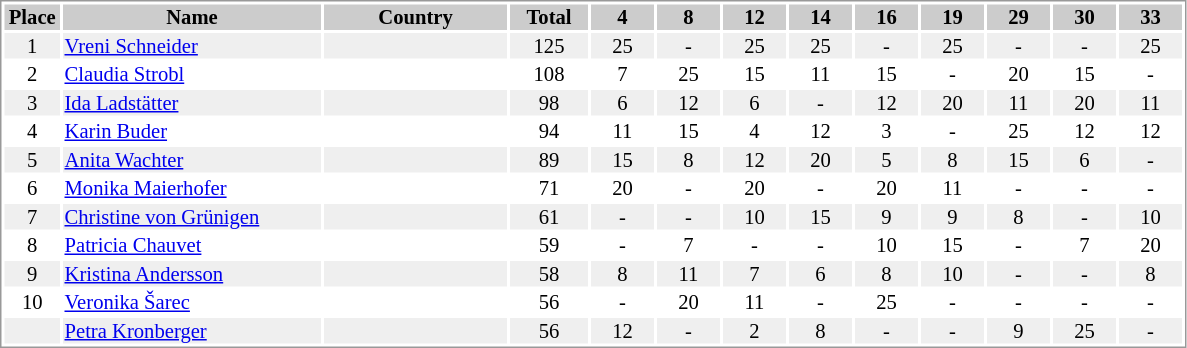<table border="0" style="border: 1px solid #999; background-color:#FFFFFF; text-align:center; font-size:86%; line-height:15px;">
<tr align="center" bgcolor="#CCCCCC">
<th width=35>Place</th>
<th width=170>Name</th>
<th width=120>Country</th>
<th width=50>Total</th>
<th width=40>4</th>
<th width=40>8</th>
<th width=40>12</th>
<th width=40>14</th>
<th width=40>16</th>
<th width=40>19</th>
<th width=40>29</th>
<th width=40>30</th>
<th width=40>33</th>
</tr>
<tr bgcolor="#EFEFEF">
<td>1</td>
<td align="left"><a href='#'>Vreni Schneider</a></td>
<td align="left"></td>
<td>125</td>
<td>25</td>
<td>-</td>
<td>25</td>
<td>25</td>
<td>-</td>
<td>25</td>
<td>-</td>
<td>-</td>
<td>25</td>
</tr>
<tr>
<td>2</td>
<td align="left"><a href='#'>Claudia Strobl</a></td>
<td align="left"></td>
<td>108</td>
<td>7</td>
<td>25</td>
<td>15</td>
<td>11</td>
<td>15</td>
<td>-</td>
<td>20</td>
<td>15</td>
<td>-</td>
</tr>
<tr bgcolor="#EFEFEF">
<td>3</td>
<td align="left"><a href='#'>Ida Ladstätter</a></td>
<td align="left"></td>
<td>98</td>
<td>6</td>
<td>12</td>
<td>6</td>
<td>-</td>
<td>12</td>
<td>20</td>
<td>11</td>
<td>20</td>
<td>11</td>
</tr>
<tr>
<td>4</td>
<td align="left"><a href='#'>Karin Buder</a></td>
<td align="left"></td>
<td>94</td>
<td>11</td>
<td>15</td>
<td>4</td>
<td>12</td>
<td>3</td>
<td>-</td>
<td>25</td>
<td>12</td>
<td>12</td>
</tr>
<tr bgcolor="#EFEFEF">
<td>5</td>
<td align="left"><a href='#'>Anita Wachter</a></td>
<td align="left"></td>
<td>89</td>
<td>15</td>
<td>8</td>
<td>12</td>
<td>20</td>
<td>5</td>
<td>8</td>
<td>15</td>
<td>6</td>
<td>-</td>
</tr>
<tr>
<td>6</td>
<td align="left"><a href='#'>Monika Maierhofer</a></td>
<td align="left"></td>
<td>71</td>
<td>20</td>
<td>-</td>
<td>20</td>
<td>-</td>
<td>20</td>
<td>11</td>
<td>-</td>
<td>-</td>
<td>-</td>
</tr>
<tr bgcolor="#EFEFEF">
<td>7</td>
<td align="left"><a href='#'>Christine von Grünigen</a></td>
<td align="left"></td>
<td>61</td>
<td>-</td>
<td>-</td>
<td>10</td>
<td>15</td>
<td>9</td>
<td>9</td>
<td>8</td>
<td>-</td>
<td>10</td>
</tr>
<tr>
<td>8</td>
<td align="left"><a href='#'>Patricia Chauvet</a></td>
<td align="left"></td>
<td>59</td>
<td>-</td>
<td>7</td>
<td>-</td>
<td>-</td>
<td>10</td>
<td>15</td>
<td>-</td>
<td>7</td>
<td>20</td>
</tr>
<tr bgcolor="#EFEFEF">
<td>9</td>
<td align="left"><a href='#'>Kristina Andersson</a></td>
<td align="left"></td>
<td>58</td>
<td>8</td>
<td>11</td>
<td>7</td>
<td>6</td>
<td>8</td>
<td>10</td>
<td>-</td>
<td>-</td>
<td>8</td>
</tr>
<tr>
<td>10</td>
<td align="left"><a href='#'>Veronika Šarec</a></td>
<td align="left"></td>
<td>56</td>
<td>-</td>
<td>20</td>
<td>11</td>
<td>-</td>
<td>25</td>
<td>-</td>
<td>-</td>
<td>-</td>
<td>-</td>
</tr>
<tr bgcolor="#EFEFEF">
<td></td>
<td align="left"><a href='#'>Petra Kronberger</a></td>
<td align="left"></td>
<td>56</td>
<td>12</td>
<td>-</td>
<td>2</td>
<td>8</td>
<td>-</td>
<td>-</td>
<td>9</td>
<td>25</td>
<td>-</td>
</tr>
</table>
